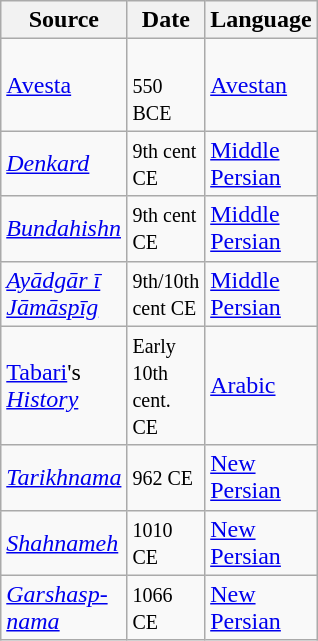<table class= "wikitable floatright">
<tr>
<th scope="col" style="width: 5px;">Source</th>
<th scope="col" style="width: 10px;">Date</th>
<th scope="col" style="width: 10px;">Language</th>
</tr>
<tr>
<td><a href='#'>Avesta</a></td>
<td><small><br>550 BCE</small></td>
<td><a href='#'>Avestan</a></td>
</tr>
<tr>
<td><em><a href='#'>Denkard</a></em></td>
<td><small>9th cent CE</small></td>
<td><a href='#'>Middle<br>Persian</a></td>
</tr>
<tr>
<td><em><a href='#'>Bundahishn</a></em></td>
<td><small>9th cent CE</small></td>
<td><a href='#'>Middle<br>Persian</a></td>
</tr>
<tr>
<td><em><a href='#'>Ayādgār ī Jāmāspīg</a></em></td>
<td><small>9th/10th cent CE</small></td>
<td><a href='#'>Middle<br>Persian</a></td>
</tr>
<tr>
<td><a href='#'>Tabari</a>'s <a href='#'><em>History</em></a></td>
<td><small>Early 10th<br> cent. CE</small></td>
<td><a href='#'>Arabic</a></td>
</tr>
<tr>
<td><em><a href='#'>Tarikhnama</a></em></td>
<td><small>962 CE</small></td>
<td><a href='#'>New Persian</a></td>
</tr>
<tr>
<td><em><a href='#'>Shahnameh</a></em></td>
<td><small>1010 CE</small></td>
<td><a href='#'>New Persian</a></td>
</tr>
<tr>
<td><em><a href='#'>Garshasp-nama</a></em></td>
<td><small>1066 CE</small></td>
<td><a href='#'>New Persian</a></td>
</tr>
</table>
